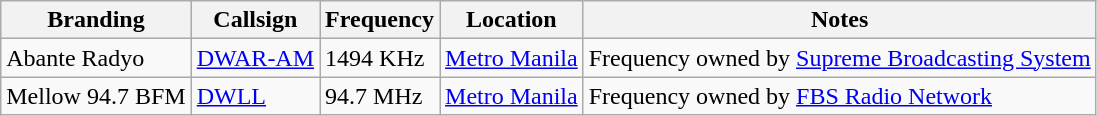<table class="wikitable">
<tr>
<th>Branding</th>
<th>Callsign</th>
<th>Frequency</th>
<th>Location</th>
<th>Notes</th>
</tr>
<tr>
<td>Abante Radyo</td>
<td><a href='#'>DWAR-AM</a></td>
<td>1494 KHz</td>
<td><a href='#'>Metro Manila</a></td>
<td>Frequency owned by <a href='#'>Supreme Broadcasting System</a></td>
</tr>
<tr>
<td>Mellow 94.7 BFM</td>
<td><a href='#'>DWLL</a></td>
<td>94.7 MHz</td>
<td><a href='#'>Metro Manila</a></td>
<td>Frequency owned by <a href='#'>FBS Radio Network</a></td>
</tr>
</table>
